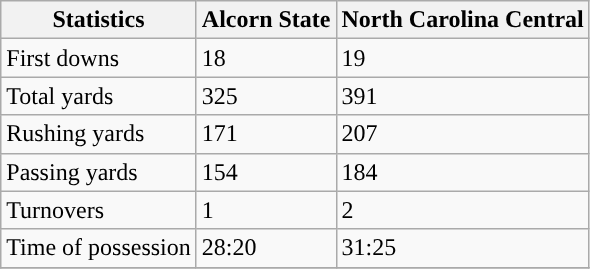<table class="wikitable">
<tr>
<th>Statistics</th>
<th>Alcorn State</th>
<th>North Carolina Central</th>
</tr>
<tr>
<td>First downs</td>
<td>18</td>
<td>19</td>
</tr>
<tr>
<td>Total yards</td>
<td>325</td>
<td>391</td>
</tr>
<tr>
<td>Rushing yards</td>
<td>171</td>
<td>207</td>
</tr>
<tr>
<td>Passing yards</td>
<td>154</td>
<td>184</td>
</tr>
<tr>
<td>Turnovers</td>
<td>1</td>
<td>2</td>
</tr>
<tr>
<td>Time of possession</td>
<td>28:20</td>
<td>31:25</td>
</tr>
<tr>
</tr>
</table>
